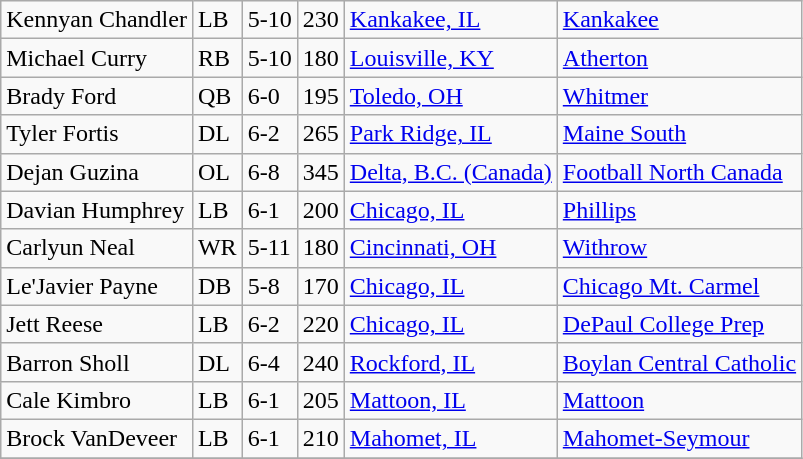<table class="wikitable sortable">
<tr>
<td>Kennyan Chandler</td>
<td>LB</td>
<td>5-10</td>
<td>230</td>
<td><a href='#'>Kankakee, IL</a></td>
<td><a href='#'>Kankakee</a></td>
</tr>
<tr>
<td>Michael Curry</td>
<td>RB</td>
<td>5-10</td>
<td>180</td>
<td><a href='#'>Louisville, KY</a></td>
<td><a href='#'>Atherton</a></td>
</tr>
<tr>
<td>Brady Ford</td>
<td>QB</td>
<td>6-0</td>
<td>195</td>
<td><a href='#'>Toledo, OH</a></td>
<td><a href='#'>Whitmer</a></td>
</tr>
<tr>
<td>Tyler Fortis</td>
<td>DL</td>
<td>6-2</td>
<td>265</td>
<td><a href='#'>Park Ridge, IL</a></td>
<td><a href='#'>Maine South</a></td>
</tr>
<tr>
<td>Dejan Guzina</td>
<td>OL</td>
<td>6-8</td>
<td>345</td>
<td><a href='#'>Delta, B.C. (Canada)</a></td>
<td><a href='#'>Football North Canada</a></td>
</tr>
<tr>
<td>Davian Humphrey</td>
<td>LB</td>
<td>6-1</td>
<td>200</td>
<td><a href='#'>Chicago, IL</a></td>
<td><a href='#'>Phillips</a></td>
</tr>
<tr>
<td>Carlyun Neal</td>
<td>WR</td>
<td>5-11</td>
<td>180</td>
<td><a href='#'>Cincinnati, OH</a></td>
<td><a href='#'>Withrow</a></td>
</tr>
<tr>
<td>Le'Javier Payne</td>
<td>DB</td>
<td>5-8</td>
<td>170</td>
<td><a href='#'>Chicago, IL</a></td>
<td><a href='#'>Chicago Mt. Carmel</a></td>
</tr>
<tr>
<td>Jett Reese</td>
<td>LB</td>
<td>6-2</td>
<td>220</td>
<td><a href='#'>Chicago, IL</a></td>
<td><a href='#'>DePaul College Prep</a></td>
</tr>
<tr>
<td>Barron Sholl</td>
<td>DL</td>
<td>6-4</td>
<td>240</td>
<td><a href='#'>Rockford, IL</a></td>
<td><a href='#'>Boylan Central Catholic</a></td>
</tr>
<tr>
<td>Cale Kimbro</td>
<td>LB</td>
<td>6-1</td>
<td>205</td>
<td><a href='#'>Mattoon, IL</a></td>
<td><a href='#'>Mattoon</a></td>
</tr>
<tr>
<td>Brock VanDeveer</td>
<td>LB</td>
<td>6-1</td>
<td>210</td>
<td><a href='#'>Mahomet, IL</a></td>
<td><a href='#'>Mahomet-Seymour</a></td>
</tr>
<tr>
</tr>
</table>
